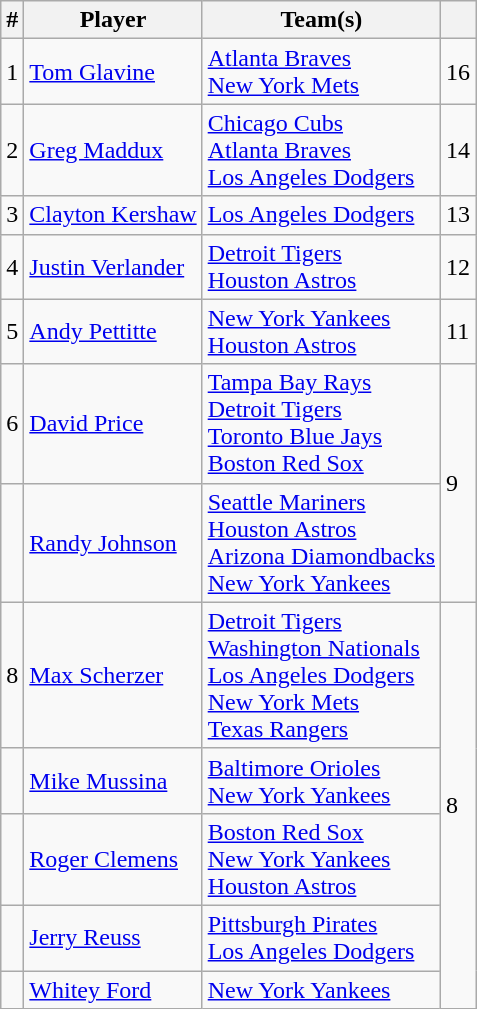<table class="wikitable" style="float:left;">
<tr>
<th>#</th>
<th>Player</th>
<th>Team(s)</th>
<th></th>
</tr>
<tr>
<td>1</td>
<td><a href='#'>Tom Glavine</a></td>
<td><a href='#'>Atlanta Braves</a><br><a href='#'>New York Mets</a></td>
<td>16</td>
</tr>
<tr>
<td>2</td>
<td><a href='#'>Greg Maddux</a></td>
<td><a href='#'>Chicago Cubs</a><br><a href='#'>Atlanta Braves</a><br><a href='#'>Los Angeles Dodgers</a></td>
<td>14</td>
</tr>
<tr>
<td>3</td>
<td><a href='#'>Clayton Kershaw</a></td>
<td><a href='#'>Los Angeles Dodgers</a></td>
<td>13</td>
</tr>
<tr>
<td>4</td>
<td><a href='#'>Justin Verlander</a></td>
<td><a href='#'>Detroit Tigers</a><br><a href='#'>Houston Astros</a></td>
<td>12</td>
</tr>
<tr>
<td>5</td>
<td><a href='#'>Andy Pettitte</a></td>
<td><a href='#'>New York Yankees</a><br><a href='#'>Houston Astros</a></td>
<td>11</td>
</tr>
<tr>
<td>6</td>
<td><a href='#'>David Price</a></td>
<td><a href='#'>Tampa Bay Rays</a><br><a href='#'>Detroit Tigers</a><br><a href='#'>Toronto Blue Jays</a><br><a href='#'>Boston Red Sox</a></td>
<td rowspan=2>9</td>
</tr>
<tr>
<td></td>
<td><a href='#'>Randy Johnson</a></td>
<td><a href='#'>Seattle Mariners</a><br><a href='#'>Houston Astros</a><br><a href='#'>Arizona Diamondbacks</a><br><a href='#'>New York Yankees</a></td>
</tr>
<tr>
<td>8</td>
<td><a href='#'>Max Scherzer</a></td>
<td><a href='#'>Detroit Tigers</a><br><a href='#'>Washington Nationals</a><br><a href='#'>Los Angeles Dodgers</a><br><a href='#'>New York Mets</a><br><a href='#'>Texas Rangers</a></td>
<td rowspan=5>8</td>
</tr>
<tr>
<td></td>
<td><a href='#'>Mike Mussina</a></td>
<td><a href='#'>Baltimore Orioles</a><br><a href='#'>New York Yankees</a></td>
</tr>
<tr>
<td></td>
<td><a href='#'>Roger Clemens</a></td>
<td><a href='#'>Boston Red Sox</a><br><a href='#'>New York Yankees</a><br><a href='#'>Houston Astros</a></td>
</tr>
<tr>
<td></td>
<td><a href='#'>Jerry Reuss</a></td>
<td><a href='#'>Pittsburgh Pirates</a><br><a href='#'>Los Angeles Dodgers</a></td>
</tr>
<tr>
<td></td>
<td><a href='#'>Whitey Ford</a></td>
<td><a href='#'>New York Yankees</a></td>
</tr>
</table>
